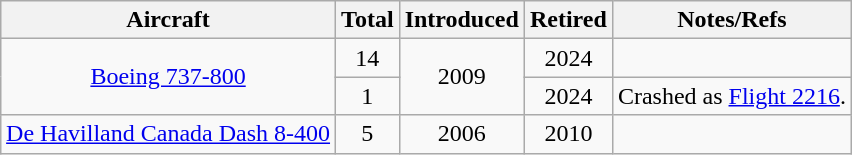<table class="wikitable" style="margin:1em auto; border-collapse:collapse;text-align:center">
<tr>
<th>Aircraft</th>
<th>Total</th>
<th>Introduced</th>
<th>Retired</th>
<th>Notes/Refs</th>
</tr>
<tr>
<td rowspan="2"><a href='#'>Boeing 737-800</a></td>
<td>14</td>
<td rowspan="2">2009</td>
<td>2024</td>
<td></td>
</tr>
<tr>
<td>1</td>
<td>2024</td>
<td>Crashed as <a href='#'>Flight 2216</a>.</td>
</tr>
<tr>
<td><a href='#'>De Havilland Canada Dash 8-400</a></td>
<td>5</td>
<td>2006</td>
<td>2010</td>
<td></td>
</tr>
</table>
